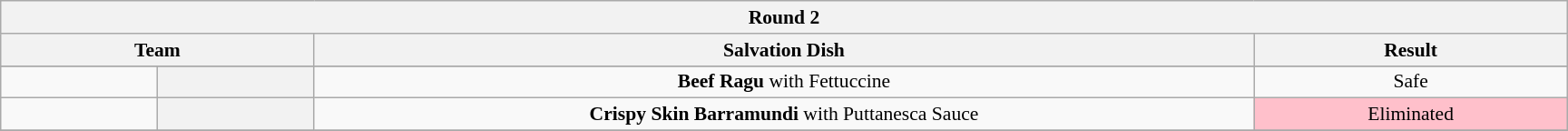<table class="wikitable plainrowheaders" style="margin: 1em auto; text-align:center; font-size:90%; width:80em;">
<tr>
<th colspan="4" >Round 2</th>
</tr>
<tr>
<th style="width:20%;" colspan="2">Team</th>
<th style="width:60%;">Salvation Dish</th>
<th style="width:20%;">Result</th>
</tr>
<tr>
</tr>
<tr>
<td></td>
<th style="text-align:centre"></th>
<td><strong>Beef Ragu</strong> with Fettuccine</td>
<td>Safe</td>
</tr>
<tr>
<td></td>
<th style="text-align:centre"></th>
<td><strong>Crispy Skin Barramundi</strong> with Puttanesca Sauce</td>
<td bgcolor="pink">Eliminated</td>
</tr>
<tr>
</tr>
</table>
